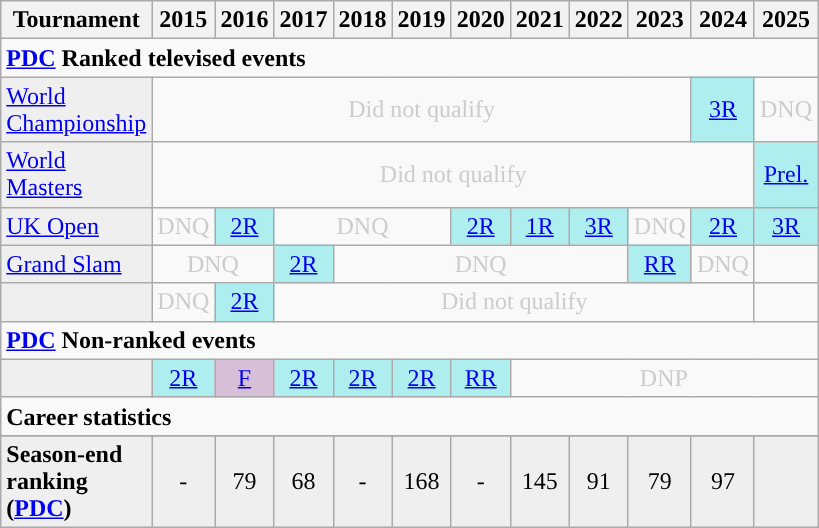<table class="wikitable" style="width:20%; margin:0">
<tr>
<th>Tournament</th>
<th>2015</th>
<th>2016</th>
<th>2017</th>
<th>2018</th>
<th>2019</th>
<th>2020</th>
<th>2021</th>
<th>2022</th>
<th>2023</th>
<th>2024</th>
<th>2025</th>
</tr>
<tr>
<td colspan="31" align="left"><strong><a href='#'>PDC</a> Ranked televised events</strong></td>
</tr>
<tr>
<td style="background:#efefef;"><a href='#'>World Championship</a></td>
<td colspan="9" style="text-align:center; color:#ccc;">Did not qualify</td>
<td style="text-align:center; background:#afeeee;"><a href='#'>3R</a></td>
<td style="text-align:center; color:#ccc;">DNQ</td>
</tr>
<tr>
<td style="background:#efefef;"><a href='#'>World Masters</a></td>
<td colspan="10" style="text-align:center; color:#ccc;">Did not qualify</td>
<td style="text-align:center; background:#afeeee;"><a href='#'>Prel.</a></td>
</tr>
<tr>
<td style="background:#efefef;"><a href='#'>UK Open</a></td>
<td style="text-align:center; color:#ccc;">DNQ</td>
<td style="text-align:center; background:#afeeee;"><a href='#'>2R</a></td>
<td colspan="3" style="text-align:center; color:#ccc;">DNQ</td>
<td style="text-align:center; background:#afeeee;"><a href='#'>2R</a></td>
<td style="text-align:center; background:#afeeee;"><a href='#'>1R</a></td>
<td style="text-align:center; background:#afeeee;"><a href='#'>3R</a></td>
<td style="text-align:center; color:#ccc;">DNQ</td>
<td style="text-align:center; background:#afeeee;"><a href='#'>2R</a></td>
<td style="text-align:center; background:#afeeee;"><a href='#'>3R</a></td>
</tr>
<tr>
<td style="background:#efefef;"><a href='#'>Grand Slam</a></td>
<td colspan="2" style="text-align:center; color:#ccc;">DNQ</td>
<td style="text-align:center; background:#afeeee;"><a href='#'>2R</a></td>
<td colspan="5" style="text-align:center; color:#ccc;">DNQ</td>
<td style="text-align:center; background:#afeeee;"><a href='#'>RR</a></td>
<td style="text-align:center; color:#ccc;">DNQ</td>
<td></td>
</tr>
<tr>
<td style="background:#efefef;"></td>
<td style="text-align:center; color:#ccc;">DNQ</td>
<td style="text-align:center; background:#afeeee;"><a href='#'>2R</a></td>
<td colspan="8" style="text-align:center; color:#ccc;">Did not qualify</td>
<td></td>
</tr>
<tr>
<td colspan="31" style="text-align:left"><strong><a href='#'>PDC</a> Non-ranked events</strong></td>
</tr>
<tr>
<td style="background:#efefef;"></td>
<td style="text-align:center; background:#afeeee;"><a href='#'>2R</a></td>
<td style="text-align:center; background:thistle;"><a href='#'>F</a></td>
<td style="text-align:center; background:#afeeee;"><a href='#'>2R</a></td>
<td style="text-align:center; background:#afeeee;"><a href='#'>2R</a></td>
<td style="text-align:center; background:#afeeee;"><a href='#'>2R</a></td>
<td style="text-align:center; background:#afeeee;"><a href='#'>RR</a></td>
<td colspan="5" style="text-align:center; color:#ccc;">DNP</td>
</tr>
<tr>
<td colspan="22" align="left"><strong>Career statistics</strong></td>
</tr>
<tr>
</tr>
<tr bgcolor="efefef">
<td align="left"><strong>Season-end ranking (<a href='#'>PDC</a>)</strong></td>
<td style="text-align:center;">-</td>
<td style="text-align:center;">79</td>
<td style="text-align:center;">68</td>
<td style="text-align:center;">-</td>
<td style="text-align:center;">168</td>
<td style="text-align:center;">-</td>
<td style="text-align:center;">145</td>
<td style="text-align:center;">91</td>
<td style="text-align:center;">79</td>
<td style="text-align:center;">97</td>
<td></td>
</tr>
</table>
